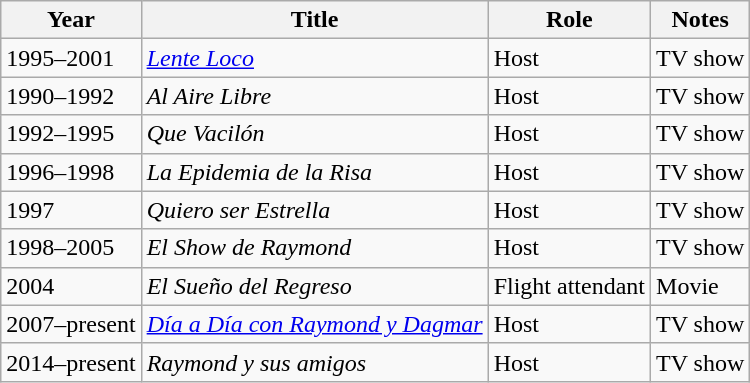<table class="wikitable">
<tr>
<th>Year</th>
<th>Title</th>
<th>Role</th>
<th>Notes</th>
</tr>
<tr>
<td>1995–2001</td>
<td><em><a href='#'>Lente Loco</a></em></td>
<td>Host</td>
<td>TV show</td>
</tr>
<tr>
<td>1990–1992</td>
<td><em>Al Aire Libre</em></td>
<td>Host</td>
<td>TV show</td>
</tr>
<tr>
<td>1992–1995</td>
<td><em>Que Vacilón</em></td>
<td>Host</td>
<td>TV show</td>
</tr>
<tr>
<td>1996–1998</td>
<td><em>La Epidemia de la Risa</em></td>
<td>Host</td>
<td>TV show</td>
</tr>
<tr>
<td>1997</td>
<td><em>Quiero ser Estrella</em></td>
<td>Host</td>
<td>TV show</td>
</tr>
<tr>
<td>1998–2005</td>
<td><em>El Show de Raymond</em></td>
<td>Host</td>
<td>TV show</td>
</tr>
<tr>
<td>2004</td>
<td><em>El Sueño del Regreso</em></td>
<td>Flight attendant</td>
<td>Movie</td>
</tr>
<tr>
<td>2007–present</td>
<td><em><a href='#'>Día a Día con Raymond y Dagmar</a></em></td>
<td>Host</td>
<td>TV show</td>
</tr>
<tr>
<td>2014–present</td>
<td><em>Raymond y sus amigos</em></td>
<td>Host</td>
<td>TV show</td>
</tr>
</table>
